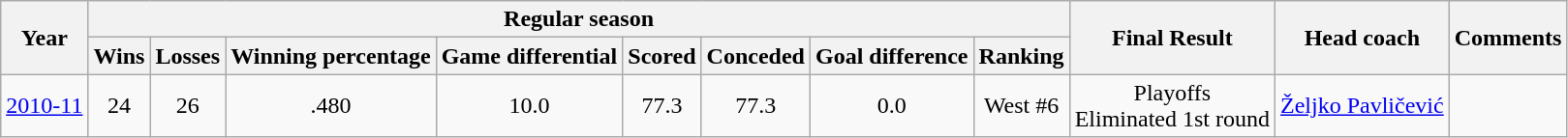<table class="wikitable" style="text-align: center;">
<tr>
<th rowspan=2>Year</th>
<th colspan=8>Regular season</th>
<th rowspan=2>Final Result</th>
<th rowspan=2>Head coach</th>
<th rowspan=2>Comments</th>
</tr>
<tr>
<th>Wins</th>
<th>Losses</th>
<th>Winning percentage</th>
<th>Game differential</th>
<th>Scored</th>
<th>Conceded</th>
<th>Goal difference</th>
<th>Ranking</th>
</tr>
<tr>
<td><a href='#'>2010-11</a></td>
<td>24</td>
<td>26</td>
<td>.480</td>
<td>10.0</td>
<td>77.3</td>
<td>77.3</td>
<td>0.0</td>
<td>West #6</td>
<td>Playoffs<br>Eliminated 1st round</td>
<td><a href='#'>Željko Pavličević</a></td>
</tr>
</table>
